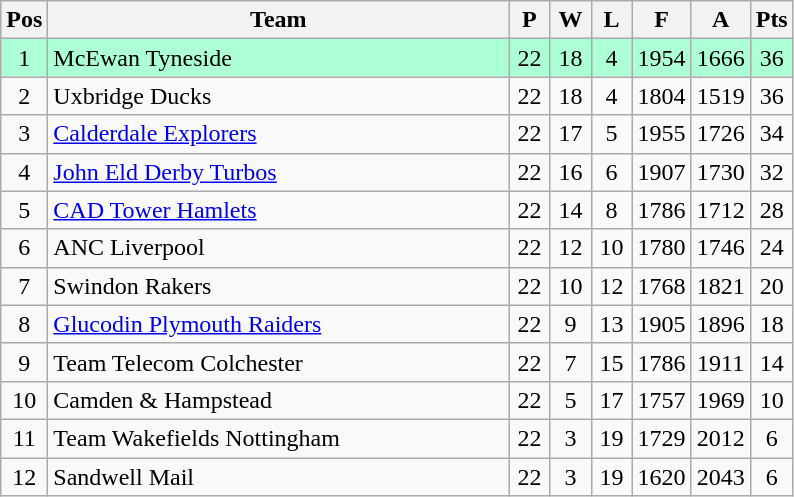<table class="wikitable" style="font-size: 100%">
<tr>
<th width=20>Pos</th>
<th width=300>Team</th>
<th width=20>P</th>
<th width=20>W</th>
<th width=20>L</th>
<th width=20>F</th>
<th width=20>A</th>
<th width=20>Pts</th>
</tr>
<tr align=center style="background: #ADFFD6;">
<td>1</td>
<td align="left">McEwan Tyneside</td>
<td>22</td>
<td>18</td>
<td>4</td>
<td>1954</td>
<td>1666</td>
<td>36</td>
</tr>
<tr align=center style="background: ;">
<td>2</td>
<td align="left">Uxbridge Ducks</td>
<td>22</td>
<td>18</td>
<td>4</td>
<td>1804</td>
<td>1519</td>
<td>36</td>
</tr>
<tr align=center style="background: ;">
<td>3</td>
<td align="left"><a href='#'>Calderdale Explorers</a></td>
<td>22</td>
<td>17</td>
<td>5</td>
<td>1955</td>
<td>1726</td>
<td>34</td>
</tr>
<tr align=center style="background: ;">
<td>4</td>
<td align="left"><a href='#'>John Eld Derby Turbos</a></td>
<td>22</td>
<td>16</td>
<td>6</td>
<td>1907</td>
<td>1730</td>
<td>32</td>
</tr>
<tr align=center>
<td>5</td>
<td align="left"><a href='#'>CAD Tower Hamlets</a></td>
<td>22</td>
<td>14</td>
<td>8</td>
<td>1786</td>
<td>1712</td>
<td>28</td>
</tr>
<tr align=center>
<td>6</td>
<td align="left">ANC Liverpool</td>
<td>22</td>
<td>12</td>
<td>10</td>
<td>1780</td>
<td>1746</td>
<td>24</td>
</tr>
<tr align=center>
<td>7</td>
<td align="left">Swindon Rakers</td>
<td>22</td>
<td>10</td>
<td>12</td>
<td>1768</td>
<td>1821</td>
<td>20</td>
</tr>
<tr align=center>
<td>8</td>
<td align="left"><a href='#'>Glucodin Plymouth Raiders</a></td>
<td>22</td>
<td>9</td>
<td>13</td>
<td>1905</td>
<td>1896</td>
<td>18</td>
</tr>
<tr align=center>
<td>9</td>
<td align="left">Team Telecom Colchester</td>
<td>22</td>
<td>7</td>
<td>15</td>
<td>1786</td>
<td>1911</td>
<td>14</td>
</tr>
<tr align=center>
<td>10</td>
<td align="left">Camden & Hampstead</td>
<td>22</td>
<td>5</td>
<td>17</td>
<td>1757</td>
<td>1969</td>
<td>10</td>
</tr>
<tr align=center>
<td>11</td>
<td align="left">Team Wakefields Nottingham</td>
<td>22</td>
<td>3</td>
<td>19</td>
<td>1729</td>
<td>2012</td>
<td>6</td>
</tr>
<tr align=center>
<td>12</td>
<td align="left">Sandwell Mail</td>
<td>22</td>
<td>3</td>
<td>19</td>
<td>1620</td>
<td>2043</td>
<td>6</td>
</tr>
</table>
